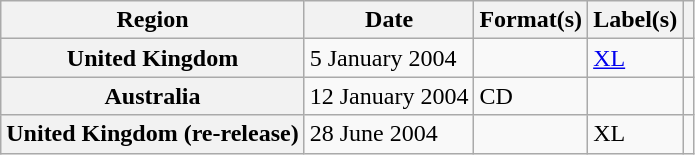<table class="wikitable plainrowheaders">
<tr>
<th scope="col">Region</th>
<th scope="col">Date</th>
<th scope="col">Format(s)</th>
<th scope="col">Label(s)</th>
<th scope="col"></th>
</tr>
<tr>
<th scope="row">United Kingdom</th>
<td>5 January 2004</td>
<td></td>
<td><a href='#'>XL</a></td>
<td></td>
</tr>
<tr>
<th scope="row">Australia</th>
<td>12 January 2004</td>
<td>CD</td>
<td></td>
<td></td>
</tr>
<tr>
<th scope="row">United Kingdom (re-release)</th>
<td>28 June 2004</td>
<td></td>
<td>XL</td>
<td></td>
</tr>
</table>
